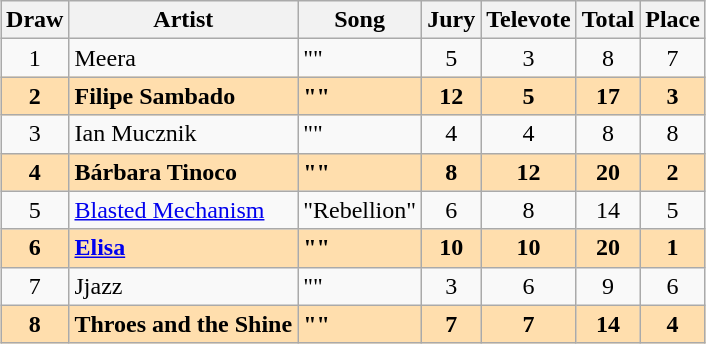<table class="sortable wikitable" style="margin: 1em auto 1em auto; text-align:center">
<tr>
<th>Draw</th>
<th>Artist</th>
<th>Song</th>
<th>Jury</th>
<th>Televote</th>
<th>Total</th>
<th>Place</th>
</tr>
<tr>
<td>1</td>
<td align="left">Meera</td>
<td align="left">""</td>
<td>5</td>
<td>3</td>
<td>8</td>
<td>7</td>
</tr>
<tr style="font-weight:bold; background:navajowhite;">
<td>2</td>
<td align="left">Filipe Sambado</td>
<td align="left">""</td>
<td>12</td>
<td>5</td>
<td>17</td>
<td>3</td>
</tr>
<tr>
<td>3</td>
<td align="left">Ian Mucznik</td>
<td align="left">""</td>
<td>4</td>
<td>4</td>
<td>8</td>
<td>8</td>
</tr>
<tr style="font-weight:bold; background:navajowhite;">
<td>4</td>
<td align="left">Bárbara Tinoco</td>
<td align="left">""</td>
<td>8</td>
<td>12</td>
<td>20</td>
<td>2</td>
</tr>
<tr>
<td>5</td>
<td align="left"><a href='#'>Blasted Mechanism</a></td>
<td align="left">"Rebellion"</td>
<td>6</td>
<td>8</td>
<td>14</td>
<td>5</td>
</tr>
<tr style="font-weight:bold; background:navajowhite;">
<td>6</td>
<td align="left"><a href='#'>Elisa</a></td>
<td align="left">""</td>
<td>10</td>
<td>10</td>
<td>20</td>
<td>1</td>
</tr>
<tr>
<td>7</td>
<td align="left">Jjazz</td>
<td align="left">""</td>
<td>3</td>
<td>6</td>
<td>9</td>
<td>6</td>
</tr>
<tr style="font-weight:bold; background:navajowhite;">
<td>8</td>
<td align="left">Throes and the Shine</td>
<td align="left">""</td>
<td>7</td>
<td>7</td>
<td>14</td>
<td>4</td>
</tr>
</table>
